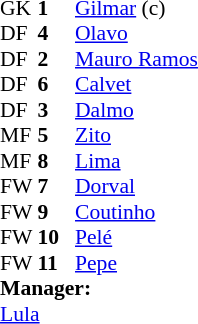<table style="font-size: 90%" cellspacing="0" cellpadding="0" align=center>
<tr>
<td colspan="4"></td>
</tr>
<tr>
<th width="25"></th>
<th width="25"></th>
</tr>
<tr>
<td>GK</td>
<td><strong>1</strong></td>
<td> <a href='#'>Gilmar</a> (c)</td>
</tr>
<tr>
<td>DF</td>
<td><strong>4</strong></td>
<td> <a href='#'>Olavo</a></td>
</tr>
<tr>
<td>DF</td>
<td><strong>2</strong></td>
<td> <a href='#'>Mauro Ramos</a></td>
</tr>
<tr>
<td>DF</td>
<td><strong>6</strong></td>
<td> <a href='#'>Calvet</a></td>
</tr>
<tr>
<td>DF</td>
<td><strong>3</strong></td>
<td> <a href='#'>Dalmo</a></td>
</tr>
<tr>
<td>MF</td>
<td><strong>5</strong></td>
<td> <a href='#'>Zito</a></td>
</tr>
<tr>
<td>MF</td>
<td><strong>8</strong></td>
<td> <a href='#'>Lima</a></td>
</tr>
<tr>
<td>FW</td>
<td><strong>7</strong></td>
<td> <a href='#'>Dorval</a></td>
</tr>
<tr>
<td>FW</td>
<td><strong>9</strong></td>
<td> <a href='#'>Coutinho</a></td>
</tr>
<tr>
<td>FW</td>
<td><strong>10</strong></td>
<td> <a href='#'>Pelé</a></td>
</tr>
<tr>
<td>FW</td>
<td><strong>11</strong></td>
<td> <a href='#'>Pepe</a></td>
</tr>
<tr>
<td colspan=3><strong>Manager:</strong></td>
</tr>
<tr>
<td colspan=4> <a href='#'>Lula</a></td>
</tr>
</table>
